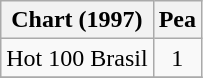<table class="wikitable">
<tr>
<th align="left">Chart (1997)</th>
<th align="left">Pea</th>
</tr>
<tr>
<td Align="left">Hot 100 Brasil</td>
<td Align="center">1</td>
</tr>
<tr>
</tr>
</table>
